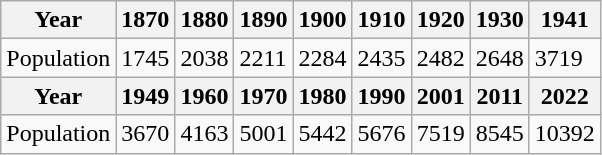<table class="wikitable">
<tr>
<th>Year</th>
<th>1870</th>
<th>1880</th>
<th>1890</th>
<th>1900</th>
<th>1910</th>
<th>1920</th>
<th>1930</th>
<th>1941</th>
</tr>
<tr>
<td>Population</td>
<td>1745</td>
<td>2038</td>
<td>2211</td>
<td>2284</td>
<td>2435</td>
<td>2482</td>
<td>2648</td>
<td>3719</td>
</tr>
<tr>
<th>Year</th>
<th>1949</th>
<th>1960</th>
<th>1970</th>
<th>1980</th>
<th>1990</th>
<th>2001</th>
<th>2011</th>
<th>2022</th>
</tr>
<tr>
<td>Population</td>
<td>3670</td>
<td>4163</td>
<td>5001</td>
<td>5442</td>
<td>5676</td>
<td>7519</td>
<td>8545</td>
<td>10392</td>
</tr>
</table>
